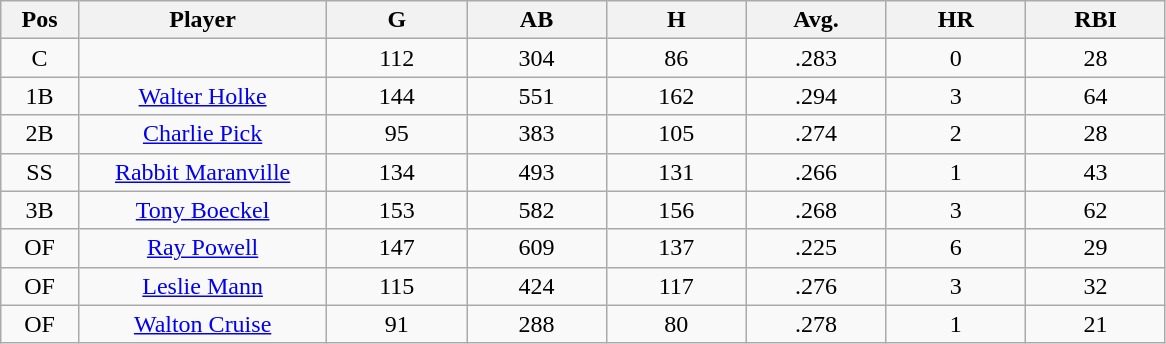<table class="wikitable sortable">
<tr>
<th bgcolor="#DDDDFF" width="5%">Pos</th>
<th bgcolor="#DDDDFF" width="16%">Player</th>
<th bgcolor="#DDDDFF" width="9%">G</th>
<th bgcolor="#DDDDFF" width="9%">AB</th>
<th bgcolor="#DDDDFF" width="9%">H</th>
<th bgcolor="#DDDDFF" width="9%">Avg.</th>
<th bgcolor="#DDDDFF" width="9%">HR</th>
<th bgcolor="#DDDDFF" width="9%">RBI</th>
</tr>
<tr align="center">
<td>C</td>
<td></td>
<td>112</td>
<td>304</td>
<td>86</td>
<td>.283</td>
<td>0</td>
<td>28</td>
</tr>
<tr align="center">
<td>1B</td>
<td><a href='#'>Walter Holke</a></td>
<td>144</td>
<td>551</td>
<td>162</td>
<td>.294</td>
<td>3</td>
<td>64</td>
</tr>
<tr align=center>
<td>2B</td>
<td><a href='#'>Charlie Pick</a></td>
<td>95</td>
<td>383</td>
<td>105</td>
<td>.274</td>
<td>2</td>
<td>28</td>
</tr>
<tr align=center>
<td>SS</td>
<td><a href='#'>Rabbit Maranville</a></td>
<td>134</td>
<td>493</td>
<td>131</td>
<td>.266</td>
<td>1</td>
<td>43</td>
</tr>
<tr align=center>
<td>3B</td>
<td><a href='#'>Tony Boeckel</a></td>
<td>153</td>
<td>582</td>
<td>156</td>
<td>.268</td>
<td>3</td>
<td>62</td>
</tr>
<tr align=center>
<td>OF</td>
<td><a href='#'>Ray Powell</a></td>
<td>147</td>
<td>609</td>
<td>137</td>
<td>.225</td>
<td>6</td>
<td>29</td>
</tr>
<tr align=center>
<td>OF</td>
<td><a href='#'>Leslie Mann</a></td>
<td>115</td>
<td>424</td>
<td>117</td>
<td>.276</td>
<td>3</td>
<td>32</td>
</tr>
<tr align=center>
<td>OF</td>
<td><a href='#'>Walton Cruise</a></td>
<td>91</td>
<td>288</td>
<td>80</td>
<td>.278</td>
<td>1</td>
<td>21</td>
</tr>
</table>
